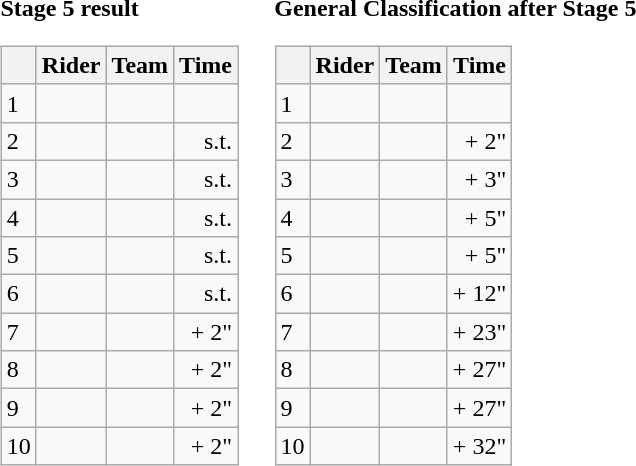<table>
<tr>
<td><strong>Stage 5 result</strong><br><table class="wikitable">
<tr>
<th></th>
<th>Rider</th>
<th>Team</th>
<th>Time</th>
</tr>
<tr>
<td>1</td>
<td></td>
<td></td>
<td align="right"></td>
</tr>
<tr>
<td>2</td>
<td></td>
<td></td>
<td align="right">s.t.</td>
</tr>
<tr>
<td>3</td>
<td></td>
<td></td>
<td align="right">s.t.</td>
</tr>
<tr>
<td>4</td>
<td></td>
<td></td>
<td align="right">s.t.</td>
</tr>
<tr>
<td>5</td>
<td></td>
<td></td>
<td align="right">s.t.</td>
</tr>
<tr>
<td>6</td>
<td></td>
<td></td>
<td align="right">s.t.</td>
</tr>
<tr>
<td>7</td>
<td></td>
<td></td>
<td align="right">+ 2"</td>
</tr>
<tr>
<td>8</td>
<td></td>
<td></td>
<td align="right">+ 2"</td>
</tr>
<tr>
<td>9</td>
<td></td>
<td></td>
<td align="right">+ 2"</td>
</tr>
<tr>
<td>10</td>
<td></td>
<td></td>
<td align="right">+ 2"</td>
</tr>
</table>
</td>
<td></td>
<td><strong>General Classification after Stage 5</strong><br><table class="wikitable">
<tr>
<th></th>
<th>Rider</th>
<th>Team</th>
<th>Time</th>
</tr>
<tr>
<td>1</td>
<td> </td>
<td></td>
<td align="right"></td>
</tr>
<tr>
<td>2</td>
<td></td>
<td></td>
<td align="right">+ 2"</td>
</tr>
<tr>
<td>3</td>
<td></td>
<td></td>
<td align="right">+ 3"</td>
</tr>
<tr>
<td>4</td>
<td></td>
<td></td>
<td align="right">+ 5"</td>
</tr>
<tr>
<td>5</td>
<td> </td>
<td></td>
<td align="right">+ 5"</td>
</tr>
<tr>
<td>6</td>
<td></td>
<td></td>
<td align="right">+ 12"</td>
</tr>
<tr>
<td>7</td>
<td></td>
<td></td>
<td align="right">+ 23"</td>
</tr>
<tr>
<td>8</td>
<td></td>
<td></td>
<td align="right">+ 27"</td>
</tr>
<tr>
<td>9</td>
<td></td>
<td></td>
<td align="right">+ 27"</td>
</tr>
<tr>
<td>10</td>
<td></td>
<td></td>
<td align="right">+ 32"</td>
</tr>
</table>
</td>
</tr>
</table>
